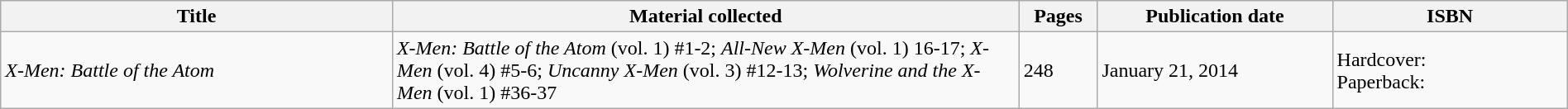<table class="wikitable" width="100%">
<tr>
<th width="25%">Title</th>
<th width="40%">Material collected</th>
<th width="5%">Pages</th>
<th width="15%">Publication date</th>
<th width="15%">ISBN</th>
</tr>
<tr>
<td><em>X-Men: Battle of the Atom</em></td>
<td><em>X-Men: Battle of the Atom</em> (vol. 1) #1-2; <em>All-New X-Men</em> (vol. 1) 16-17; <em>X-Men</em> (vol. 4) #5-6; <em>Uncanny X-Men</em> (vol. 3) #12-13; <em>Wolverine and the X-Men</em> (vol. 1) #36-37</td>
<td>248</td>
<td>January 21, 2014</td>
<td>Hardcover: <br>Paperback: </td>
</tr>
</table>
